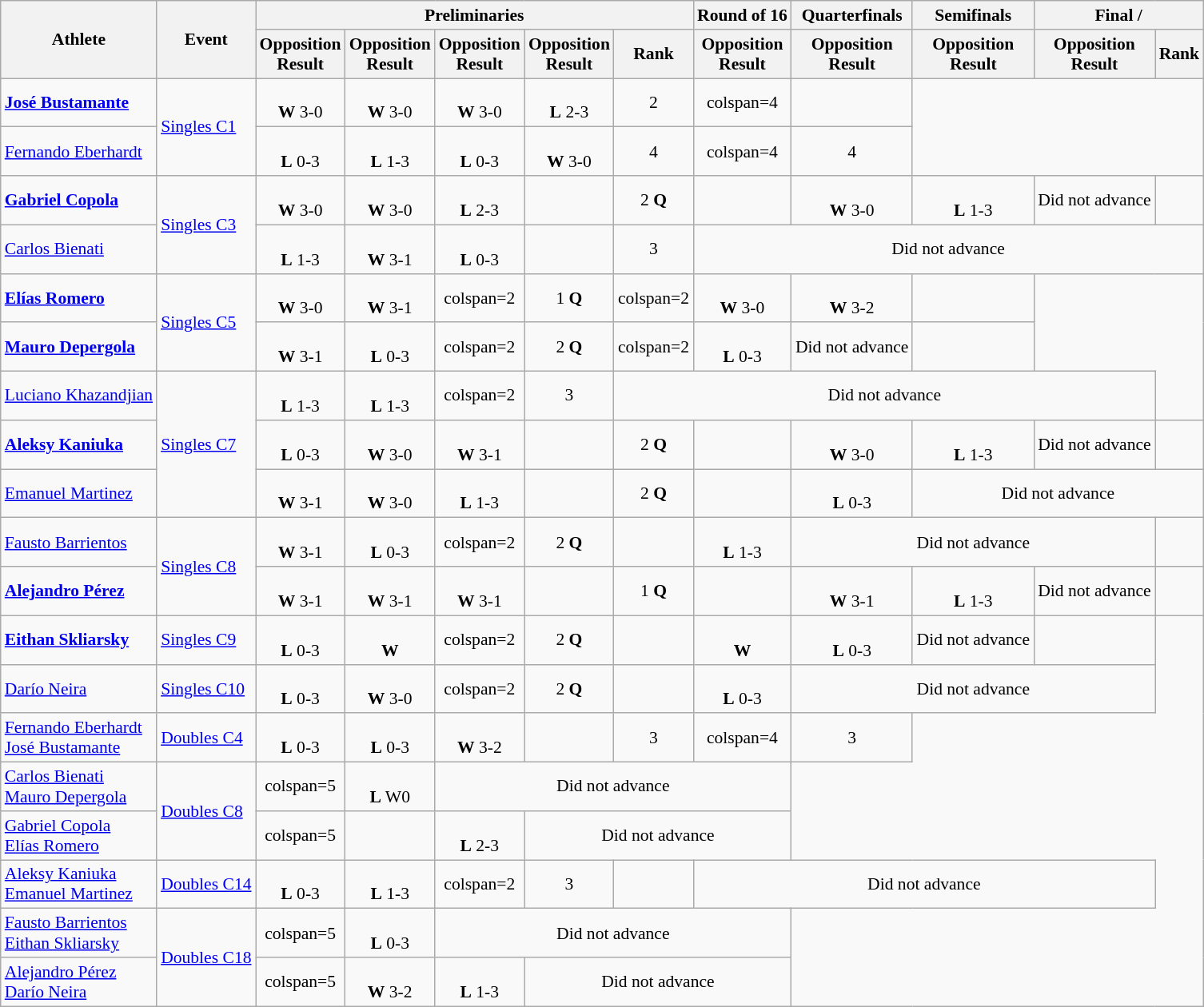<table class=wikitable style="font-size:90%">
<tr>
<th rowspan="2">Athlete</th>
<th rowspan="2">Event</th>
<th colspan="5">Preliminaries</th>
<th>Round of 16</th>
<th>Quarterfinals</th>
<th>Semifinals</th>
<th colspan="2">Final / </th>
</tr>
<tr>
<th>Opposition<br>Result</th>
<th>Opposition<br>Result</th>
<th>Opposition<br>Result</th>
<th>Opposition<br>Result</th>
<th>Rank</th>
<th>Opposition<br>Result</th>
<th>Opposition<br>Result</th>
<th>Opposition<br>Result</th>
<th>Opposition<br>Result</th>
<th>Rank</th>
</tr>
<tr align=center>
<td align=left><strong><a href='#'>José Bustamante</a></strong></td>
<td align=left rowspan=2><a href='#'>Singles C1</a></td>
<td><br><strong>W</strong> 3-0</td>
<td><br><strong>W</strong> 3-0</td>
<td><br><strong>W</strong> 3-0</td>
<td><br><strong>L</strong> 2-3</td>
<td>2</td>
<td>colspan=4 </td>
<td></td>
</tr>
<tr align=center>
<td align=left><a href='#'>Fernando Eberhardt</a></td>
<td><br><strong>L</strong> 0-3</td>
<td><br><strong>L</strong> 1-3</td>
<td><br><strong>L</strong> 0-3</td>
<td><br><strong>W</strong> 3-0</td>
<td>4</td>
<td>colspan=4 </td>
<td>4</td>
</tr>
<tr align=center>
<td align=left><strong><a href='#'>Gabriel Copola</a></strong></td>
<td align=left rowspan=2><a href='#'>Singles C3</a></td>
<td><br><strong>W</strong> 3-0</td>
<td><br><strong>W</strong> 3-0</td>
<td><br><strong>L</strong> 2-3</td>
<td></td>
<td>2 <strong>Q</strong></td>
<td></td>
<td><br><strong>W</strong> 3-0</td>
<td><br><strong>L</strong> 1-3</td>
<td>Did not advance</td>
<td></td>
</tr>
<tr align=center>
<td align=left><a href='#'>Carlos Bienati</a></td>
<td><br><strong>L</strong> 1-3</td>
<td><br><strong>W</strong> 3-1</td>
<td><br><strong>L</strong> 0-3</td>
<td></td>
<td>3</td>
<td colspan=5>Did not advance</td>
</tr>
<tr align=center>
<td align=left><strong><a href='#'>Elías Romero</a></strong></td>
<td align=left rowspan=2><a href='#'>Singles C5</a></td>
<td><br><strong>W</strong> 3-0</td>
<td><br><strong>W</strong> 3-1</td>
<td>colspan=2 </td>
<td>1 <strong>Q</strong></td>
<td>colspan=2 </td>
<td><br><strong>W</strong> 3-0</td>
<td><br><strong>W</strong> 3-2</td>
<td></td>
</tr>
<tr align=center>
<td align=left><strong><a href='#'>Mauro Depergola</a></strong></td>
<td><br><strong>W</strong> 3-1</td>
<td><br><strong>L</strong> 0-3</td>
<td>colspan=2 </td>
<td>2 <strong>Q</strong></td>
<td>colspan=2 </td>
<td><br><strong>L</strong> 0-3</td>
<td>Did not advance</td>
<td></td>
</tr>
<tr align=center>
<td align=left><a href='#'>Luciano Khazandjian</a></td>
<td align=left rowspan=3><a href='#'>Singles C7</a></td>
<td><br><strong>L</strong> 1-3</td>
<td><br><strong>L</strong> 1-3</td>
<td>colspan=2 </td>
<td>3</td>
<td colspan=5>Did not advance</td>
</tr>
<tr align=center>
<td align=left><strong><a href='#'>Aleksy Kaniuka</a></strong></td>
<td><br><strong>L</strong> 0-3</td>
<td><br><strong>W</strong> 3-0</td>
<td><br><strong>W</strong> 3-1</td>
<td></td>
<td>2 <strong>Q</strong></td>
<td></td>
<td><br><strong>W</strong> 3-0</td>
<td><br><strong>L</strong> 1-3</td>
<td>Did not advance</td>
<td></td>
</tr>
<tr align=center>
<td align=left><a href='#'>Emanuel Martinez</a></td>
<td><br><strong>W</strong> 3-1</td>
<td><br><strong>W</strong> 3-0</td>
<td><br><strong>L</strong> 1-3</td>
<td></td>
<td>2 <strong>Q</strong></td>
<td></td>
<td><br><strong>L</strong> 0-3</td>
<td colspan=3>Did not advance</td>
</tr>
<tr align=center>
<td align=left><a href='#'>Fausto Barrientos</a></td>
<td align=left rowspan=2><a href='#'>Singles C8</a></td>
<td><br><strong>W</strong> 3-1</td>
<td><br><strong>L</strong> 0-3</td>
<td>colspan=2 </td>
<td>2 <strong>Q</strong></td>
<td></td>
<td><br><strong>L</strong> 1-3</td>
<td colspan=3>Did not advance</td>
</tr>
<tr align=center>
<td align=left><strong><a href='#'>Alejandro Pérez</a></strong></td>
<td><br><strong>W</strong> 3-1</td>
<td><br><strong>W</strong> 3-1</td>
<td><br><strong>W</strong> 3-1</td>
<td></td>
<td>1 <strong>Q</strong></td>
<td></td>
<td><br><strong>W</strong> 3-1</td>
<td><br><strong>L</strong> 1-3</td>
<td>Did not advance</td>
<td></td>
</tr>
<tr align=center>
<td align=left><strong><a href='#'>Eithan Skliarsky</a></strong></td>
<td align=left><a href='#'>Singles C9</a></td>
<td><br><strong>L</strong> 0-3</td>
<td><br><strong>W</strong> </td>
<td>colspan=2 </td>
<td>2 <strong>Q</strong></td>
<td></td>
<td><br><strong>W</strong> </td>
<td><br><strong>L</strong> 0-3</td>
<td>Did not advance</td>
<td></td>
</tr>
<tr align=center>
<td align=left><a href='#'>Darío Neira</a></td>
<td align=left><a href='#'>Singles C10</a></td>
<td><br><strong>L</strong> 0-3</td>
<td><br><strong>W</strong> 3-0</td>
<td>colspan=2 </td>
<td>2 <strong>Q</strong></td>
<td></td>
<td><br><strong>L</strong> 0-3</td>
<td colspan=3>Did not advance</td>
</tr>
<tr align=center>
<td align=left><a href='#'>Fernando Eberhardt</a><br><a href='#'>José Bustamante</a></td>
<td align=left><a href='#'>Doubles C4</a></td>
<td><br><strong>L</strong> 0-3</td>
<td><br><strong>L</strong> 0-3</td>
<td><br><strong>W</strong> 3-2</td>
<td></td>
<td>3</td>
<td>colspan=4 </td>
<td>3</td>
</tr>
<tr align=center>
<td align=left><a href='#'>Carlos Bienati</a><br><a href='#'>Mauro Depergola</a></td>
<td align=left rowspan=2><a href='#'>Doubles C8</a></td>
<td>colspan=5 </td>
<td><br><strong>L</strong> W0</td>
<td colspan=4>Did not advance</td>
</tr>
<tr align=center>
<td align=left><a href='#'>Gabriel Copola</a><br><a href='#'>Elías Romero</a></td>
<td>colspan=5 </td>
<td></td>
<td><br><strong>L</strong> 2-3</td>
<td colspan=3>Did not advance</td>
</tr>
<tr align=center>
<td align=left><a href='#'>Aleksy Kaniuka</a><br><a href='#'>Emanuel Martinez</a></td>
<td align=left><a href='#'>Doubles C14</a></td>
<td><br><strong>L</strong> 0-3</td>
<td><br><strong>L</strong> 1-3</td>
<td>colspan=2 </td>
<td>3</td>
<td></td>
<td colspan=4>Did not advance</td>
</tr>
<tr align=center>
<td align=left><a href='#'>Fausto Barrientos</a><br><a href='#'>Eithan Skliarsky</a></td>
<td align=left rowspan=2><a href='#'>Doubles C18</a></td>
<td>colspan=5 </td>
<td><br><strong>L</strong> 0-3</td>
<td colspan=4>Did not advance</td>
</tr>
<tr align=center>
<td align=left><a href='#'>Alejandro Pérez</a><br><a href='#'>Darío Neira</a></td>
<td>colspan=5 </td>
<td><br><strong>W</strong> 3-2</td>
<td><br><strong>L</strong> 1-3</td>
<td colspan=3>Did not advance</td>
</tr>
</table>
